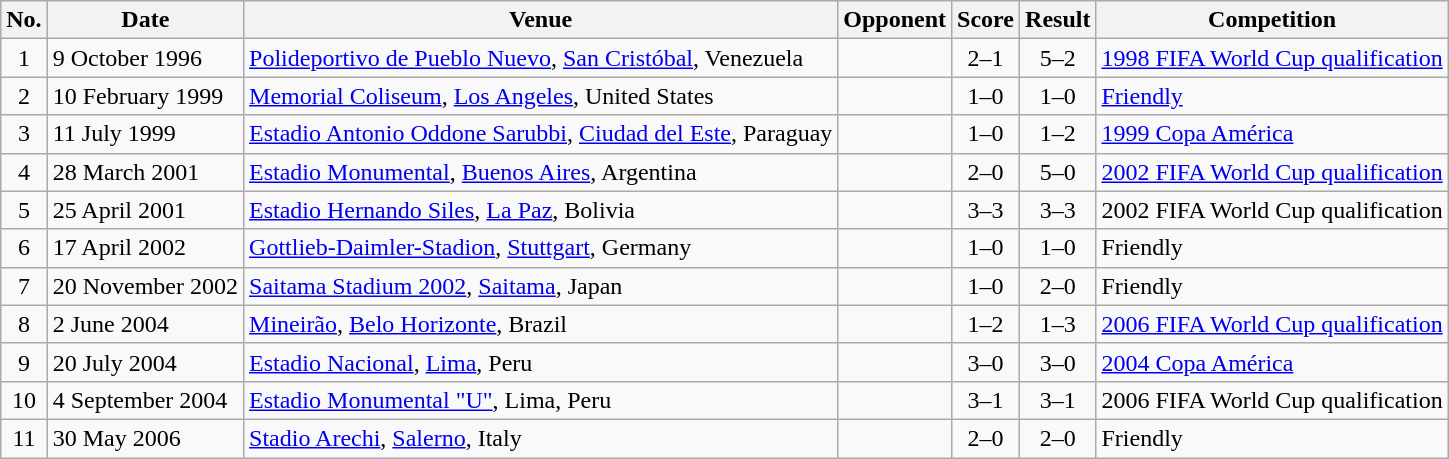<table class="wikitable sortable">
<tr>
<th scope="col">No.</th>
<th scope="col">Date</th>
<th scope="col">Venue</th>
<th scope="col">Opponent</th>
<th scope="col">Score</th>
<th scope="col">Result</th>
<th scope="col">Competition</th>
</tr>
<tr>
<td style="text-align:center">1</td>
<td>9 October 1996</td>
<td><a href='#'>Polideportivo de Pueblo Nuevo</a>, <a href='#'>San Cristóbal</a>, Venezuela</td>
<td></td>
<td style="text-align:center">2–1</td>
<td style="text-align:center">5–2</td>
<td><a href='#'>1998 FIFA World Cup qualification</a></td>
</tr>
<tr>
<td style="text-align:center">2</td>
<td>10 February 1999</td>
<td><a href='#'>Memorial Coliseum</a>, <a href='#'>Los Angeles</a>, United States</td>
<td></td>
<td style="text-align:center">1–0</td>
<td style="text-align:center">1–0</td>
<td><a href='#'>Friendly</a></td>
</tr>
<tr>
<td style="text-align:center">3</td>
<td>11 July 1999</td>
<td><a href='#'>Estadio Antonio Oddone Sarubbi</a>, <a href='#'>Ciudad del Este</a>, Paraguay</td>
<td></td>
<td style="text-align:center">1–0</td>
<td style="text-align:center">1–2</td>
<td><a href='#'>1999 Copa América</a></td>
</tr>
<tr>
<td style="text-align:center">4</td>
<td>28 March 2001</td>
<td><a href='#'>Estadio Monumental</a>, <a href='#'>Buenos Aires</a>, Argentina</td>
<td></td>
<td style="text-align:center">2–0</td>
<td style="text-align:center">5–0</td>
<td><a href='#'>2002 FIFA World Cup qualification</a></td>
</tr>
<tr>
<td style="text-align:center">5</td>
<td>25 April 2001</td>
<td><a href='#'>Estadio Hernando Siles</a>, <a href='#'>La Paz</a>, Bolivia</td>
<td></td>
<td style="text-align:center">3–3</td>
<td style="text-align:center">3–3</td>
<td>2002 FIFA World Cup qualification</td>
</tr>
<tr>
<td style="text-align:center">6</td>
<td>17 April 2002</td>
<td><a href='#'>Gottlieb-Daimler-Stadion</a>, <a href='#'>Stuttgart</a>, Germany</td>
<td></td>
<td style="text-align:center">1–0</td>
<td style="text-align:center">1–0</td>
<td>Friendly</td>
</tr>
<tr>
<td style="text-align:center">7</td>
<td>20 November 2002</td>
<td><a href='#'>Saitama Stadium 2002</a>, <a href='#'>Saitama</a>, Japan</td>
<td></td>
<td style="text-align:center">1–0</td>
<td style="text-align:center">2–0</td>
<td>Friendly</td>
</tr>
<tr>
<td style="text-align:center">8</td>
<td>2 June 2004</td>
<td><a href='#'>Mineirão</a>, <a href='#'>Belo Horizonte</a>, Brazil</td>
<td></td>
<td style="text-align:center">1–2</td>
<td style="text-align:center">1–3</td>
<td><a href='#'>2006 FIFA World Cup qualification</a></td>
</tr>
<tr>
<td style="text-align:center">9</td>
<td>20 July 2004</td>
<td><a href='#'>Estadio Nacional</a>, <a href='#'>Lima</a>, Peru</td>
<td></td>
<td style="text-align:center">3–0</td>
<td style="text-align:center">3–0</td>
<td><a href='#'>2004 Copa América</a></td>
</tr>
<tr>
<td style="text-align:center">10</td>
<td>4 September 2004</td>
<td><a href='#'>Estadio Monumental "U"</a>, Lima, Peru</td>
<td></td>
<td style="text-align:center">3–1</td>
<td style="text-align:center">3–1</td>
<td>2006 FIFA World Cup qualification</td>
</tr>
<tr>
<td style="text-align:center">11</td>
<td>30 May 2006</td>
<td><a href='#'>Stadio Arechi</a>, <a href='#'>Salerno</a>, Italy</td>
<td></td>
<td style="text-align:center">2–0</td>
<td style="text-align:center">2–0</td>
<td>Friendly</td>
</tr>
</table>
